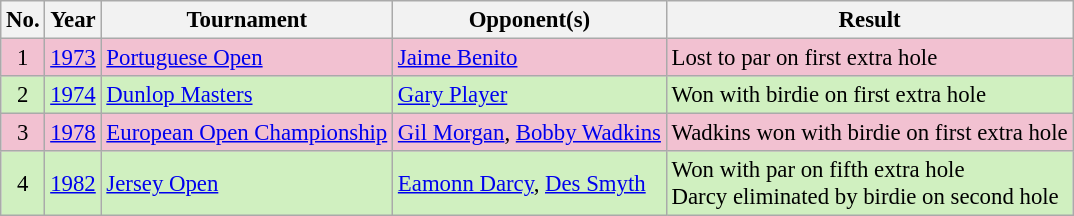<table class="wikitable" style="font-size:95%;">
<tr>
<th>No.</th>
<th>Year</th>
<th>Tournament</th>
<th>Opponent(s)</th>
<th>Result</th>
</tr>
<tr style="background:#F2C1D1;">
<td align=center>1</td>
<td><a href='#'>1973</a></td>
<td><a href='#'>Portuguese Open</a></td>
<td> <a href='#'>Jaime Benito</a></td>
<td>Lost to par on first extra hole</td>
</tr>
<tr style="background:#D0F0C0;">
<td align=center>2</td>
<td><a href='#'>1974</a></td>
<td><a href='#'>Dunlop Masters</a></td>
<td> <a href='#'>Gary Player</a></td>
<td>Won with birdie on first extra hole</td>
</tr>
<tr style="background:#F2C1D1;">
<td align=center>3</td>
<td><a href='#'>1978</a></td>
<td><a href='#'>European Open Championship</a></td>
<td> <a href='#'>Gil Morgan</a>,  <a href='#'>Bobby Wadkins</a></td>
<td>Wadkins won with birdie on first extra hole</td>
</tr>
<tr style="background:#D0F0C0;">
<td align=center>4</td>
<td><a href='#'>1982</a></td>
<td><a href='#'>Jersey Open</a></td>
<td> <a href='#'>Eamonn Darcy</a>,  <a href='#'>Des Smyth</a></td>
<td>Won with par on fifth extra hole<br>Darcy eliminated by birdie on second hole</td>
</tr>
</table>
